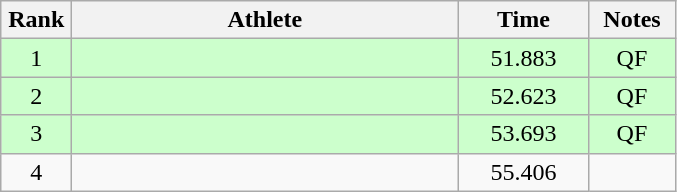<table class=wikitable style="text-align:center">
<tr>
<th width=40>Rank</th>
<th width=250>Athlete</th>
<th width=80>Time</th>
<th width=50>Notes</th>
</tr>
<tr bgcolor="ccffcc">
<td>1</td>
<td align=left></td>
<td>51.883</td>
<td>QF</td>
</tr>
<tr bgcolor="ccffcc">
<td>2</td>
<td align=left></td>
<td>52.623</td>
<td>QF</td>
</tr>
<tr bgcolor="ccffcc">
<td>3</td>
<td align=left></td>
<td>53.693</td>
<td>QF</td>
</tr>
<tr>
<td>4</td>
<td align=left></td>
<td>55.406</td>
<td></td>
</tr>
</table>
